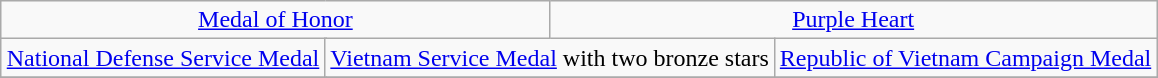<table class="wikitable" style="margin:1em auto; text-align:center;">
<tr>
<td colspan="3"><a href='#'>Medal of Honor</a></td>
<td colspan="3"><a href='#'>Purple Heart</a></td>
</tr>
<tr>
<td colspan="2"><a href='#'>National Defense Service Medal</a></td>
<td colspan="2"><a href='#'>Vietnam Service Medal</a> with two bronze stars</td>
<td colspan="2"><a href='#'>Republic of Vietnam Campaign Medal</a></td>
</tr>
<tr>
</tr>
</table>
